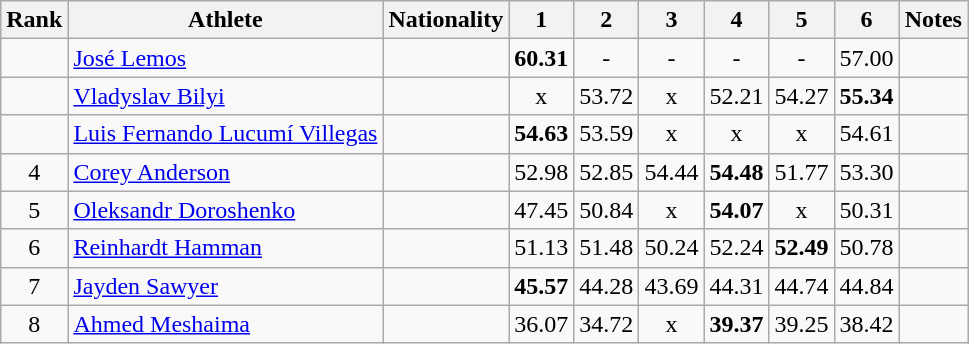<table class="wikitable sortable" style="text-align:center">
<tr>
<th>Rank</th>
<th>Athlete</th>
<th>Nationality</th>
<th>1</th>
<th>2</th>
<th>3</th>
<th>4</th>
<th>5</th>
<th>6</th>
<th>Notes</th>
</tr>
<tr>
<td></td>
<td style="text-align:left"><a href='#'>José Lemos</a></td>
<td style="text-align:left;"></td>
<td><strong>60.31</strong></td>
<td>-</td>
<td>-</td>
<td>-</td>
<td>-</td>
<td>57.00</td>
<td><strong></strong></td>
</tr>
<tr>
<td></td>
<td style="text-align:left"><a href='#'>Vladyslav Bilyi</a></td>
<td style="text-align:left;"></td>
<td>x</td>
<td>53.72</td>
<td>x</td>
<td>52.21</td>
<td>54.27</td>
<td><strong>55.34</strong></td>
<td></td>
</tr>
<tr>
<td></td>
<td style="text-align:left"><a href='#'>Luis Fernando Lucumí Villegas</a></td>
<td style="text-align:left;"></td>
<td><strong>54.63</strong></td>
<td>53.59</td>
<td>x</td>
<td>x</td>
<td>x</td>
<td>54.61</td>
<td></td>
</tr>
<tr>
<td>4</td>
<td style="text-align:left"><a href='#'>Corey Anderson</a></td>
<td style="text-align:left;"></td>
<td>52.98</td>
<td>52.85</td>
<td>54.44</td>
<td><strong>54.48</strong></td>
<td>51.77</td>
<td>53.30</td>
<td></td>
</tr>
<tr>
<td>5</td>
<td style="text-align:left"><a href='#'>Oleksandr Doroshenko</a></td>
<td style="text-align:left;"></td>
<td>47.45</td>
<td>50.84</td>
<td>x</td>
<td><strong>54.07</strong></td>
<td>x</td>
<td>50.31</td>
<td></td>
</tr>
<tr>
<td>6</td>
<td style="text-align:left"><a href='#'>Reinhardt Hamman</a></td>
<td style="text-align:left;"></td>
<td>51.13</td>
<td>51.48</td>
<td>50.24</td>
<td>52.24</td>
<td><strong>52.49</strong></td>
<td>50.78</td>
<td></td>
</tr>
<tr>
<td>7</td>
<td style="text-align:left"><a href='#'>Jayden Sawyer</a></td>
<td style="text-align:left;"></td>
<td><strong>45.57</strong></td>
<td>44.28</td>
<td>43.69</td>
<td>44.31</td>
<td>44.74</td>
<td>44.84</td>
<td></td>
</tr>
<tr>
<td>8</td>
<td style="text-align:left"><a href='#'>Ahmed Meshaima</a></td>
<td style="text-align:left;"></td>
<td>36.07</td>
<td>34.72</td>
<td>x</td>
<td><strong>39.37</strong></td>
<td>39.25</td>
<td>38.42</td>
<td></td>
</tr>
</table>
